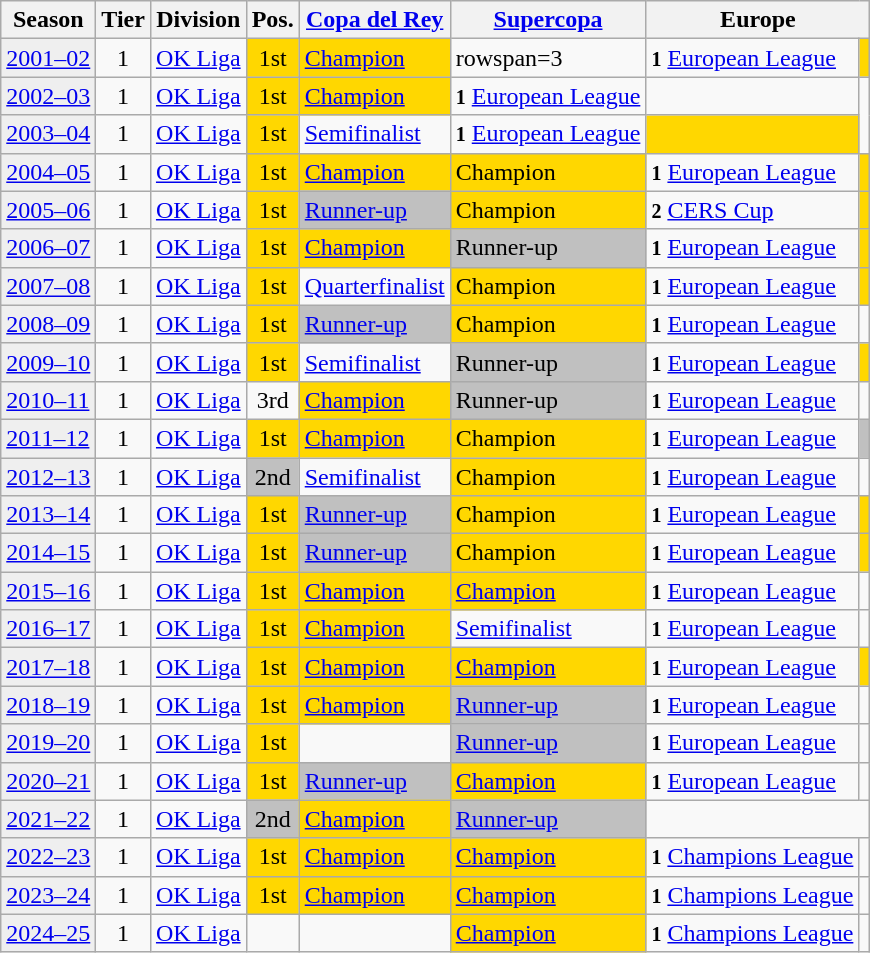<table class="wikitable">
<tr>
<th>Season</th>
<th>Tier</th>
<th>Division</th>
<th>Pos.</th>
<th><a href='#'>Copa del Rey</a></th>
<th><a href='#'>Supercopa</a></th>
<th colspan=2>Europe</th>
</tr>
<tr>
<td style="background:#efefef;"><a href='#'>2001–02</a></td>
<td align="center">1</td>
<td><a href='#'>OK Liga</a></td>
<td align="center" bgcolor=gold>1st</td>
<td bgcolor=gold><a href='#'>Champion</a></td>
<td>rowspan=3 </td>
<td><small><strong>1</strong></small> <a href='#'>European League</a></td>
<td bgcolor=gold align=center></td>
</tr>
<tr>
<td style="background:#efefef;"><a href='#'>2002–03</a></td>
<td align="center">1</td>
<td><a href='#'>OK Liga</a></td>
<td align="center" bgcolor=gold>1st</td>
<td bgcolor=gold><a href='#'>Champion</a></td>
<td><small><strong>1</strong></small> <a href='#'>European League</a></td>
<td align=center></td>
</tr>
<tr>
<td style="background:#efefef;"><a href='#'>2003–04</a></td>
<td align="center">1</td>
<td><a href='#'>OK Liga</a></td>
<td align="center" bgcolor=gold>1st</td>
<td><a href='#'>Semifinalist</a></td>
<td><small><strong>1</strong></small> <a href='#'>European League</a></td>
<td bgcolor=gold align=center></td>
</tr>
<tr>
<td style="background:#efefef;"><a href='#'>2004–05</a></td>
<td align="center">1</td>
<td><a href='#'>OK Liga</a></td>
<td align="center" bgcolor=gold>1st</td>
<td bgcolor=gold><a href='#'>Champion</a></td>
<td bgcolor=gold>Champion</td>
<td><small><strong>1</strong></small> <a href='#'>European League</a></td>
<td align=center bgcolor=gold></td>
</tr>
<tr>
<td style="background:#efefef;"><a href='#'>2005–06</a></td>
<td align="center">1</td>
<td><a href='#'>OK Liga</a></td>
<td align="center" bgcolor=gold>1st</td>
<td bgcolor=silver><a href='#'>Runner-up</a></td>
<td bgcolor=gold>Champion</td>
<td><small><strong>2</strong></small> <a href='#'>CERS Cup</a></td>
<td bgcolor=gold align=center></td>
</tr>
<tr>
<td style="background:#efefef;"><a href='#'>2006–07</a></td>
<td align="center">1</td>
<td><a href='#'>OK Liga</a></td>
<td align="center" bgcolor=gold>1st</td>
<td bgcolor=gold><a href='#'>Champion</a></td>
<td bgcolor=silver>Runner-up</td>
<td><small><strong>1</strong></small> <a href='#'>European League</a></td>
<td bgcolor=gold align=center></td>
</tr>
<tr>
<td style="background:#efefef;"><a href='#'>2007–08</a></td>
<td align="center">1</td>
<td><a href='#'>OK Liga</a></td>
<td align="center" bgcolor=gold>1st</td>
<td><a href='#'>Quarterfinalist</a></td>
<td bgcolor=gold>Champion</td>
<td><small><strong>1</strong></small> <a href='#'>European League</a></td>
<td bgcolor=gold align=center></td>
</tr>
<tr>
<td style="background:#efefef;"><a href='#'>2008–09</a></td>
<td align="center">1</td>
<td><a href='#'>OK Liga</a></td>
<td align="center" bgcolor=gold>1st</td>
<td bgcolor=silver><a href='#'>Runner-up</a></td>
<td bgcolor=gold>Champion</td>
<td><small><strong>1</strong></small> <a href='#'>European League</a></td>
<td align=center></td>
</tr>
<tr>
<td style="background:#efefef;"><a href='#'>2009–10</a></td>
<td align="center">1</td>
<td><a href='#'>OK Liga</a></td>
<td align="center" bgcolor=gold>1st</td>
<td><a href='#'>Semifinalist</a></td>
<td bgcolor=silver>Runner-up</td>
<td><small><strong>1</strong></small> <a href='#'>European League</a></td>
<td bgcolor=gold align=center></td>
</tr>
<tr>
<td style="background:#efefef;"><a href='#'>2010–11</a></td>
<td align="center">1</td>
<td><a href='#'>OK Liga</a></td>
<td align="center">3rd</td>
<td bgcolor=gold><a href='#'>Champion</a></td>
<td bgcolor=silver>Runner-up</td>
<td><small><strong>1</strong></small> <a href='#'>European League</a></td>
<td align=center></td>
</tr>
<tr>
<td style="background:#efefef;"><a href='#'>2011–12</a></td>
<td align="center">1</td>
<td><a href='#'>OK Liga</a></td>
<td align="center" bgcolor=gold>1st</td>
<td bgcolor=gold><a href='#'>Champion</a></td>
<td bgcolor=gold>Champion</td>
<td><small><strong>1</strong></small> <a href='#'>European League</a></td>
<td bgcolor=silver align=center></td>
</tr>
<tr>
<td style="background:#efefef;"><a href='#'>2012–13</a></td>
<td align="center">1</td>
<td><a href='#'>OK Liga</a></td>
<td align="center" bgcolor=silver>2nd</td>
<td><a href='#'>Semifinalist</a></td>
<td bgcolor=gold>Champion</td>
<td><small><strong>1</strong></small> <a href='#'>European League</a></td>
<td align=center></td>
</tr>
<tr>
<td style="background:#efefef;"><a href='#'>2013–14</a></td>
<td align="center">1</td>
<td><a href='#'>OK Liga</a></td>
<td align="center" bgcolor=gold>1st</td>
<td bgcolor=silver><a href='#'>Runner-up</a></td>
<td bgcolor=gold>Champion</td>
<td><small><strong>1</strong></small> <a href='#'>European League</a></td>
<td bgcolor=gold align=center></td>
</tr>
<tr>
<td style="background:#efefef;"><a href='#'>2014–15</a></td>
<td align="center">1</td>
<td><a href='#'>OK Liga</a></td>
<td align="center" bgcolor=gold>1st</td>
<td bgcolor=silver><a href='#'>Runner-up</a></td>
<td bgcolor=gold>Champion</td>
<td><small><strong>1</strong></small> <a href='#'>European League</a></td>
<td bgcolor=gold align=center></td>
</tr>
<tr>
<td style="background:#efefef;"><a href='#'>2015–16</a></td>
<td align="center">1</td>
<td><a href='#'>OK Liga</a></td>
<td bgcolor=gold align=center>1st</td>
<td bgcolor=gold><a href='#'>Champion</a></td>
<td bgcolor=gold><a href='#'>Champion</a></td>
<td><small><strong>1</strong></small> <a href='#'>European League</a></td>
<td align=center></td>
</tr>
<tr>
<td style="background:#efefef;"><a href='#'>2016–17</a></td>
<td align="center">1</td>
<td><a href='#'>OK Liga</a></td>
<td bgcolor=gold align=center>1st</td>
<td bgcolor=gold><a href='#'>Champion</a></td>
<td><a href='#'>Semifinalist</a></td>
<td><small><strong>1</strong></small> <a href='#'>European League</a></td>
<td align=center></td>
</tr>
<tr>
<td style="background:#efefef;"><a href='#'>2017–18</a></td>
<td align="center">1</td>
<td><a href='#'>OK Liga</a></td>
<td bgcolor=gold align=center>1st</td>
<td bgcolor=gold><a href='#'>Champion</a></td>
<td bgcolor=gold><a href='#'>Champion</a></td>
<td><small><strong>1</strong></small> <a href='#'>European League</a></td>
<td bgcolor=gold align=center></td>
</tr>
<tr>
<td style="background:#efefef;"><a href='#'>2018–19</a></td>
<td align="center">1</td>
<td><a href='#'>OK Liga</a></td>
<td align=center bgcolor=gold>1st</td>
<td bgcolor=gold><a href='#'>Champion</a></td>
<td bgcolor=silver><a href='#'>Runner-up</a></td>
<td><small><strong>1</strong></small> <a href='#'>European League</a></td>
<td align=center></td>
</tr>
<tr>
<td style="background:#efefef;"><a href='#'>2019–20</a></td>
<td align="center">1</td>
<td><a href='#'>OK Liga</a></td>
<td align=center bgcolor=gold>1st</td>
<td></td>
<td bgcolor=silver><a href='#'>Runner-up</a></td>
<td><small><strong>1</strong></small> <a href='#'>European League</a></td>
<td align=center></td>
</tr>
<tr>
<td style="background:#efefef;"><a href='#'>2020–21</a></td>
<td align="center">1</td>
<td><a href='#'>OK Liga</a></td>
<td align=center bgcolor=gold>1st</td>
<td bgcolor=silver><a href='#'>Runner-up</a></td>
<td bgcolor=gold><a href='#'>Champion</a></td>
<td><small><strong>1</strong></small> <a href='#'>European League</a></td>
<td align=center></td>
</tr>
<tr>
<td style="background:#efefef;"><a href='#'>2021–22</a></td>
<td align="center">1</td>
<td><a href='#'>OK Liga</a></td>
<td align=center bgcolor=silver>2nd</td>
<td bgcolor=gold><a href='#'>Champion</a></td>
<td bgcolor=silver><a href='#'>Runner-up</a></td>
<td colspan=2></td>
</tr>
<tr>
<td style="background:#efefef;"><a href='#'>2022–23</a></td>
<td align="center">1</td>
<td><a href='#'>OK Liga</a></td>
<td align=center bgcolor=gold>1st</td>
<td bgcolor=gold><a href='#'>Champion</a></td>
<td bgcolor=gold><a href='#'>Champion</a></td>
<td><small><strong>1</strong></small> <a href='#'>Champions League</a></td>
<td align=center></td>
</tr>
<tr>
<td style="background:#efefef;"><a href='#'>2023–24</a></td>
<td align="center">1</td>
<td><a href='#'>OK Liga</a></td>
<td align=center bgcolor=gold>1st</td>
<td bgcolor=gold><a href='#'>Champion</a></td>
<td bgcolor=gold><a href='#'>Champion</a></td>
<td><small><strong>1</strong></small> <a href='#'>Champions League</a></td>
<td align=center></td>
</tr>
<tr>
<td style="background:#efefef;"><a href='#'>2024–25</a></td>
<td align="center">1</td>
<td><a href='#'>OK Liga</a></td>
<td align=center></td>
<td></td>
<td bgcolor=gold><a href='#'>Champion</a></td>
<td><small><strong>1</strong></small> <a href='#'>Champions League</a></td>
<td align=center></td>
</tr>
</table>
